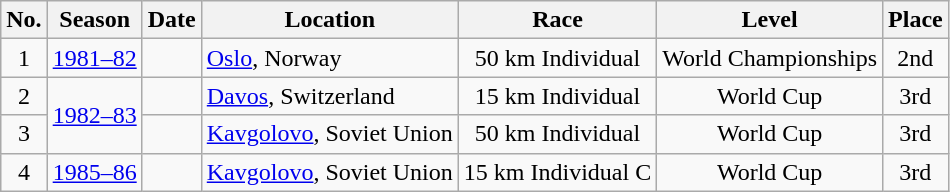<table class="wikitable sortable" style="text-align: center;">
<tr>
<th scope="col">No.</th>
<th scope="col">Season</th>
<th scope="col">Date</th>
<th scope="col">Location</th>
<th scope="col">Race</th>
<th scope="col">Level</th>
<th scope="col">Place</th>
</tr>
<tr>
<td>1</td>
<td><a href='#'>1981–82</a></td>
<td style="text-align: right;"></td>
<td style="text-align: left;"> <a href='#'>Oslo</a>, Norway</td>
<td>50 km Individual</td>
<td>World Championships</td>
<td>2nd</td>
</tr>
<tr>
<td>2</td>
<td rowspan=2><a href='#'>1982–83</a></td>
<td style="text-align: right;"></td>
<td style="text-align: left;"> <a href='#'>Davos</a>, Switzerland</td>
<td>15 km Individual</td>
<td>World Cup</td>
<td>3rd</td>
</tr>
<tr>
<td>3</td>
<td style="text-align: right;"></td>
<td style="text-align: left;"> <a href='#'>Kavgolovo</a>, Soviet Union</td>
<td>50 km Individual</td>
<td>World Cup</td>
<td>3rd</td>
</tr>
<tr>
<td>4</td>
<td><a href='#'>1985–86</a></td>
<td style="text-align: right;"></td>
<td style="text-align: left;"> <a href='#'>Kavgolovo</a>, Soviet Union</td>
<td>15 km Individual C</td>
<td>World Cup</td>
<td>3rd</td>
</tr>
</table>
